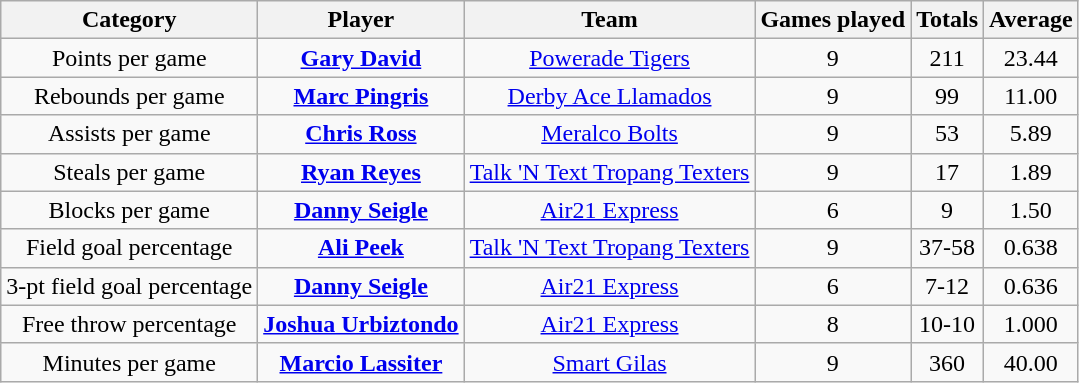<table class="wikitable" style="text-align:center">
<tr>
<th>Category</th>
<th>Player</th>
<th>Team</th>
<th>Games played</th>
<th>Totals</th>
<th>Average</th>
</tr>
<tr>
<td>Points per game</td>
<td><strong><a href='#'>Gary David</a></strong></td>
<td><a href='#'>Powerade Tigers</a></td>
<td>9</td>
<td>211</td>
<td>23.44</td>
</tr>
<tr>
<td>Rebounds per game</td>
<td><strong><a href='#'>Marc Pingris</a></strong></td>
<td><a href='#'>Derby Ace Llamados</a></td>
<td>9</td>
<td>99</td>
<td>11.00</td>
</tr>
<tr>
<td>Assists per game</td>
<td><strong><a href='#'>Chris Ross</a></strong></td>
<td><a href='#'>Meralco Bolts</a></td>
<td>9</td>
<td>53</td>
<td>5.89</td>
</tr>
<tr>
<td>Steals per game</td>
<td><strong><a href='#'>Ryan Reyes</a></strong></td>
<td><a href='#'>Talk 'N Text Tropang Texters</a></td>
<td>9</td>
<td>17</td>
<td>1.89</td>
</tr>
<tr>
<td>Blocks per game</td>
<td><strong><a href='#'>Danny Seigle</a></strong></td>
<td><a href='#'>Air21 Express</a></td>
<td>6</td>
<td>9</td>
<td>1.50</td>
</tr>
<tr>
<td>Field goal percentage</td>
<td><strong><a href='#'>Ali Peek</a></strong></td>
<td><a href='#'>Talk 'N Text Tropang Texters</a></td>
<td>9</td>
<td>37-58</td>
<td>0.638</td>
</tr>
<tr>
<td>3-pt field goal percentage</td>
<td><strong><a href='#'>Danny Seigle</a></strong></td>
<td><a href='#'>Air21 Express</a></td>
<td>6</td>
<td>7-12</td>
<td>0.636</td>
</tr>
<tr>
<td>Free throw percentage</td>
<td><strong><a href='#'>Joshua Urbiztondo</a></strong></td>
<td><a href='#'>Air21 Express</a></td>
<td>8</td>
<td>10-10</td>
<td>1.000</td>
</tr>
<tr>
<td>Minutes per game</td>
<td><strong><a href='#'>Marcio Lassiter</a></strong></td>
<td><a href='#'>Smart Gilas</a></td>
<td>9</td>
<td>360</td>
<td>40.00</td>
</tr>
</table>
